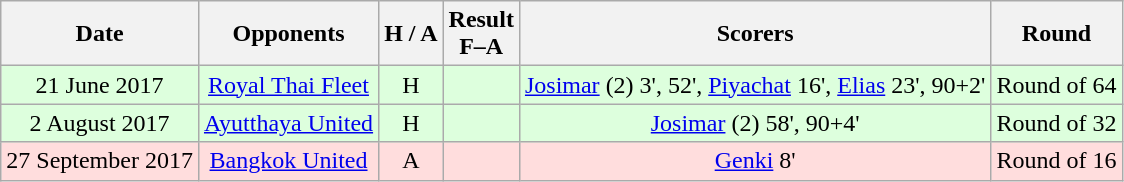<table class="wikitable" style="text-align:center">
<tr>
<th>Date</th>
<th>Opponents</th>
<th>H / A</th>
<th>Result<br>F–A</th>
<th>Scorers</th>
<th>Round</th>
</tr>
<tr bgcolor="#ddffdd">
<td>21 June 2017</td>
<td><a href='#'>Royal Thai Fleet</a></td>
<td>H</td>
<td></td>
<td><a href='#'>Josimar</a> (2) 3', 52', <a href='#'>Piyachat</a> 16', <a href='#'>Elias</a> 23', 90+2'</td>
<td>Round of 64</td>
</tr>
<tr bgcolor="#ddffdd">
<td>2 August 2017</td>
<td><a href='#'>Ayutthaya United</a></td>
<td>H</td>
<td></td>
<td><a href='#'>Josimar</a> (2) 58', 90+4'</td>
<td>Round of 32</td>
</tr>
<tr bgcolor="#ffdddd">
<td>27 September 2017</td>
<td><a href='#'>Bangkok United</a></td>
<td>A</td>
<td> </td>
<td><a href='#'>Genki</a> 8'</td>
<td>Round of 16</td>
</tr>
</table>
